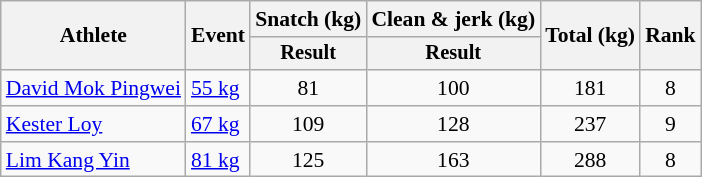<table class="wikitable" style="font-size:90%">
<tr>
<th rowspan=2>Athlete</th>
<th rowspan=2>Event</th>
<th colspan="1">Snatch (kg)</th>
<th colspan="1">Clean & jerk (kg)</th>
<th rowspan="2">Total (kg)</th>
<th rowspan="2">Rank</th>
</tr>
<tr style="font-size:95%">
<th>Result</th>
<th>Result</th>
</tr>
<tr align=center>
<td align=left><a href='#'>David Mok Pingwei</a></td>
<td align=left><a href='#'>55 kg</a></td>
<td>81</td>
<td>100</td>
<td>181</td>
<td>8</td>
</tr>
<tr align=center>
<td align=left><a href='#'>Kester Loy</a></td>
<td align=left><a href='#'>67 kg</a></td>
<td>109</td>
<td>128</td>
<td>237</td>
<td>9</td>
</tr>
<tr align=center>
<td align=left><a href='#'>Lim Kang Yin</a></td>
<td align=left><a href='#'>81 kg</a></td>
<td>125</td>
<td>163</td>
<td>288</td>
<td>8</td>
</tr>
</table>
